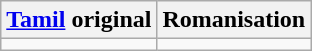<table class="wikitable">
<tr>
<th><a href='#'>Tamil</a> original</th>
<th>Romanisation</th>
</tr>
<tr style="vertical-align:top; white-space:nowrap;">
<td></td>
<td></td>
</tr>
</table>
